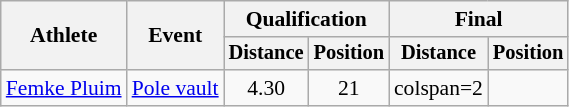<table class=wikitable style="font-size:90%">
<tr>
<th rowspan="2">Athlete</th>
<th rowspan="2">Event</th>
<th colspan="2">Qualification</th>
<th colspan="2">Final</th>
</tr>
<tr style="font-size:95%">
<th>Distance</th>
<th>Position</th>
<th>Distance</th>
<th>Position</th>
</tr>
<tr style=text-align:center>
<td style=text-align:left><a href='#'>Femke Pluim</a></td>
<td style=text-align:left><a href='#'>Pole vault</a></td>
<td>4.30</td>
<td>21</td>
<td>colspan=2 </td>
</tr>
</table>
